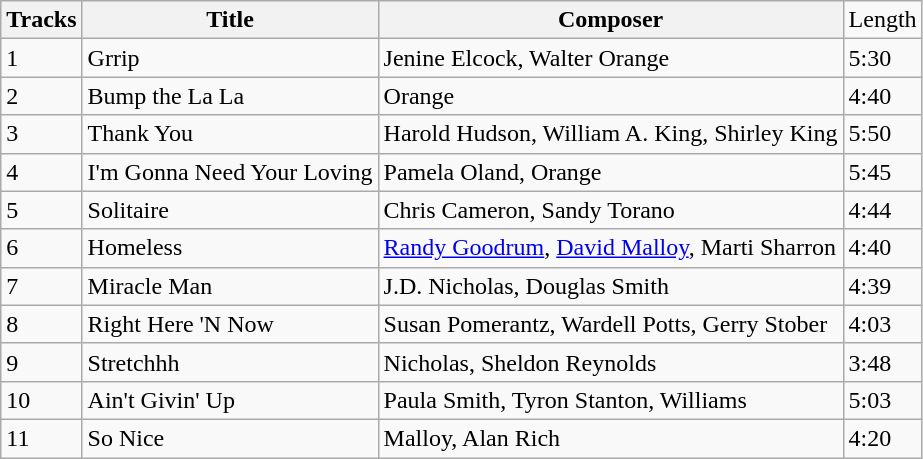<table class="wikitable">
<tr>
<th>Tracks</th>
<th>Title</th>
<th>Composer</th>
<td>Length</td>
</tr>
<tr>
<td>1</td>
<td>Grrip</td>
<td>Jenine Elcock, Walter Orange</td>
<td>5:30</td>
</tr>
<tr>
<td>2</td>
<td>Bump the La La</td>
<td>Orange</td>
<td>4:40</td>
</tr>
<tr>
<td>3</td>
<td>Thank You</td>
<td>Harold Hudson, William A. King, Shirley King</td>
<td>5:50</td>
</tr>
<tr>
<td>4</td>
<td>I'm Gonna Need Your Loving</td>
<td>Pamela Oland, Orange</td>
<td>5:45</td>
</tr>
<tr>
<td>5</td>
<td>Solitaire</td>
<td>Chris Cameron, Sandy Torano</td>
<td>4:44</td>
</tr>
<tr>
<td>6</td>
<td>Homeless</td>
<td><a href='#'>Randy Goodrum</a>, <a href='#'>David Malloy</a>, Marti Sharron</td>
<td>4:40</td>
</tr>
<tr>
<td>7</td>
<td>Miracle Man</td>
<td>J.D. Nicholas, Douglas Smith</td>
<td>4:39</td>
</tr>
<tr>
<td>8</td>
<td>Right Here 'N Now</td>
<td>Susan Pomerantz, Wardell Potts, Gerry Stober</td>
<td>4:03</td>
</tr>
<tr>
<td>9</td>
<td>Stretchhh</td>
<td>Nicholas, Sheldon Reynolds</td>
<td>3:48</td>
</tr>
<tr>
<td>10</td>
<td>Ain't Givin' Up</td>
<td>Paula Smith, Tyron Stanton, Williams</td>
<td>5:03</td>
</tr>
<tr>
<td>11</td>
<td>So Nice</td>
<td>Malloy, Alan Rich</td>
<td>4:20</td>
</tr>
</table>
